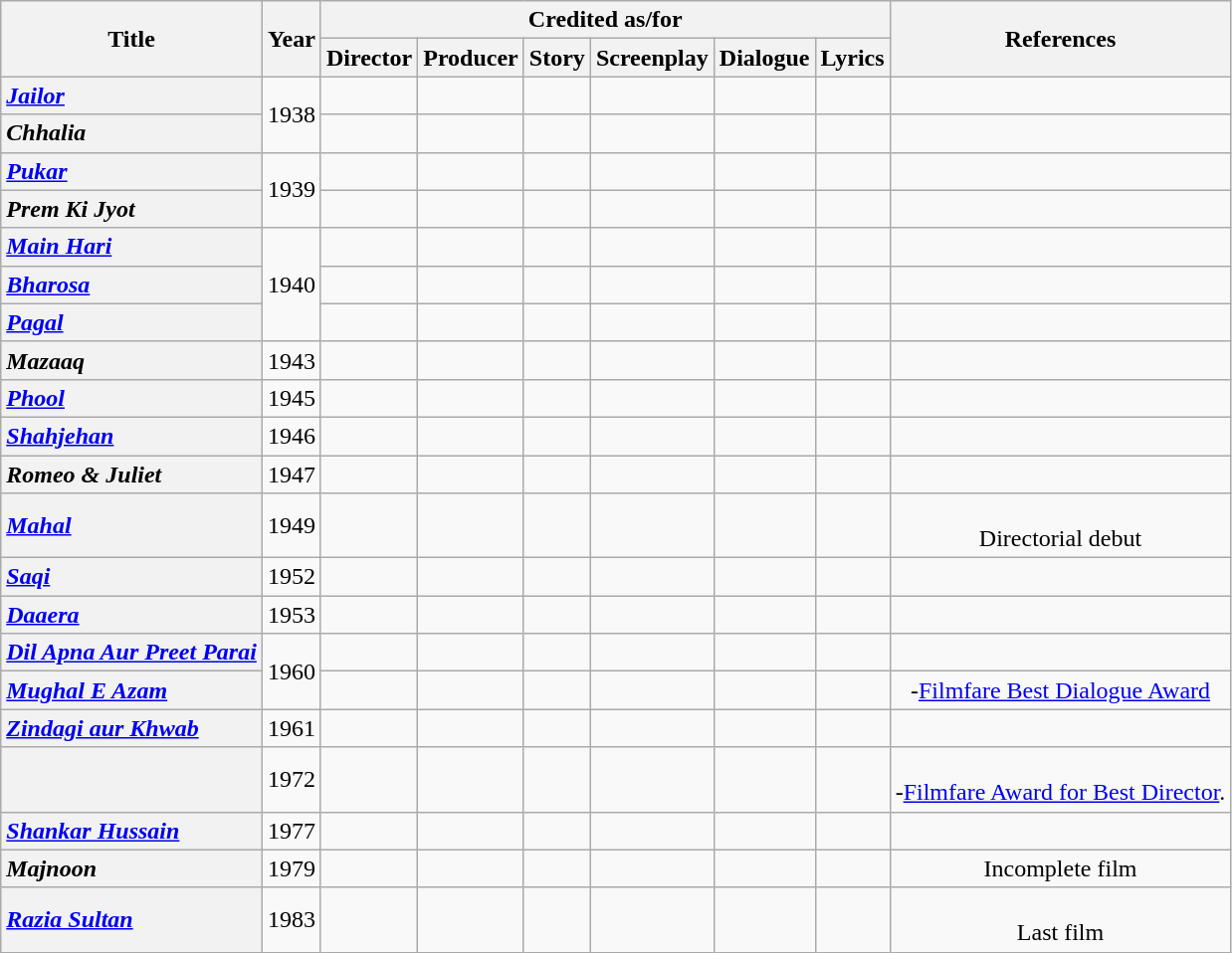<table class="wikitable sortable plainrowheaders"  style="text-align: center;">
<tr>
<th scope="col" rowspan="2">Title</th>
<th scope="col" rowspan="2">Year</th>
<th colspan="6" scope="col">Credited as/for</th>
<th scope="col" rowspan="2" class="unsortable">References</th>
</tr>
<tr>
<th scope="col">Director</th>
<th scope="col">Producer</th>
<th scope="col">Story</th>
<th scope="col">Screenplay</th>
<th scope="col">Dialogue</th>
<th scope="col">Lyrics</th>
</tr>
<tr>
<th scope="row" style="text-align:left;"><em><a href='#'>Jailor</a></em></th>
<td rowspan=2>1938</td>
<td></td>
<td></td>
<td></td>
<td></td>
<td></td>
<td></td>
<td></td>
</tr>
<tr>
<th scope="row" style="text-align:left;"><em>Chhalia</em></th>
<td></td>
<td></td>
<td></td>
<td></td>
<td></td>
<td></td>
<td></td>
</tr>
<tr>
<th scope="row" style="text-align:left;"><em><a href='#'>Pukar</a></em></th>
<td rowspan=2>1939</td>
<td></td>
<td></td>
<td></td>
<td></td>
<td></td>
<td></td>
<td></td>
</tr>
<tr>
<th scope="row" style="text-align:left;"><em>Prem Ki Jyot</em></th>
<td></td>
<td></td>
<td></td>
<td></td>
<td></td>
<td></td>
<td></td>
</tr>
<tr>
<th scope="row" style="text-align:left;"><em><a href='#'>Main Hari</a></em></th>
<td rowspan=3>1940</td>
<td></td>
<td></td>
<td></td>
<td></td>
<td></td>
<td></td>
<td></td>
</tr>
<tr>
<th scope="row" style="text-align:left;"><em><a href='#'>Bharosa</a></em></th>
<td></td>
<td></td>
<td></td>
<td></td>
<td></td>
<td></td>
<td></td>
</tr>
<tr>
<th scope="row" style="text-align:left;"><em><a href='#'>Pagal</a></em></th>
<td></td>
<td></td>
<td></td>
<td></td>
<td></td>
<td></td>
<td></td>
</tr>
<tr>
<th scope="row" style="text-align:left;"><em>Mazaaq</em></th>
<td>1943</td>
<td></td>
<td></td>
<td></td>
<td></td>
<td></td>
<td></td>
<td></td>
</tr>
<tr>
<th scope="row" style="text-align:left;"><em><a href='#'>Phool</a></em></th>
<td>1945</td>
<td></td>
<td></td>
<td></td>
<td></td>
<td></td>
<td></td>
<td></td>
</tr>
<tr>
<th scope="row" style="text-align:left;"><em><a href='#'>Shahjehan</a></em></th>
<td>1946</td>
<td></td>
<td></td>
<td></td>
<td></td>
<td></td>
<td></td>
<td></td>
</tr>
<tr>
<th scope="row" style="text-align:left;"><em>Romeo & Juliet</em></th>
<td>1947</td>
<td></td>
<td></td>
<td></td>
<td></td>
<td></td>
<td></td>
<td></td>
</tr>
<tr>
<th scope="row" style="text-align:left;"><em><a href='#'>Mahal</a></em></th>
<td>1949</td>
<td></td>
<td></td>
<td></td>
<td></td>
<td></td>
<td></td>
<td><br>Directorial debut</td>
</tr>
<tr>
<th scope="row" style="text-align:left;"><em><a href='#'>Saqi</a></em></th>
<td>1952</td>
<td></td>
<td></td>
<td></td>
<td></td>
<td></td>
<td></td>
<td></td>
</tr>
<tr>
<th scope="row" style="text-align:left;"><em><a href='#'>Daaera</a></em></th>
<td>1953</td>
<td></td>
<td></td>
<td></td>
<td></td>
<td></td>
<td></td>
<td></td>
</tr>
<tr>
<th scope="row" style="text-align:left;"><em><a href='#'>Dil Apna Aur Preet Parai</a></em></th>
<td rowspan=2>1960</td>
<td></td>
<td></td>
<td></td>
<td></td>
<td></td>
<td></td>
<td></td>
</tr>
<tr>
<th scope="row" style="text-align:left;"><em><a href='#'>Mughal E Azam</a></em></th>
<td></td>
<td></td>
<td></td>
<td></td>
<td></td>
<td></td>
<td>-<a href='#'>Filmfare Best Dialogue Award</a></td>
</tr>
<tr>
<th scope="row" style="text-align:left;"><em><a href='#'>Zindagi aur Khwab</a></em></th>
<td>1961</td>
<td></td>
<td></td>
<td></td>
<td></td>
<td></td>
<td></td>
<td></td>
</tr>
<tr>
<th scope="row" style="text-align:left;"></th>
<td>1972</td>
<td></td>
<td></td>
<td></td>
<td></td>
<td></td>
<td></td>
<td><br>-<a href='#'>Filmfare Award for Best Director</a>.</td>
</tr>
<tr>
<th scope="row" style="text-align:left;"><em><a href='#'>Shankar Hussain</a></em></th>
<td>1977</td>
<td></td>
<td></td>
<td></td>
<td></td>
<td></td>
<td></td>
<td></td>
</tr>
<tr>
<th scope="row" style="text-align:left;"><em>Majnoon</em></th>
<td>1979</td>
<td></td>
<td></td>
<td></td>
<td></td>
<td></td>
<td></td>
<td>Incomplete film</td>
</tr>
<tr>
<th scope="row" style="text-align:left;"><em><a href='#'>Razia Sultan</a></em></th>
<td>1983</td>
<td></td>
<td></td>
<td></td>
<td></td>
<td></td>
<td></td>
<td><br>Last film</td>
</tr>
</table>
